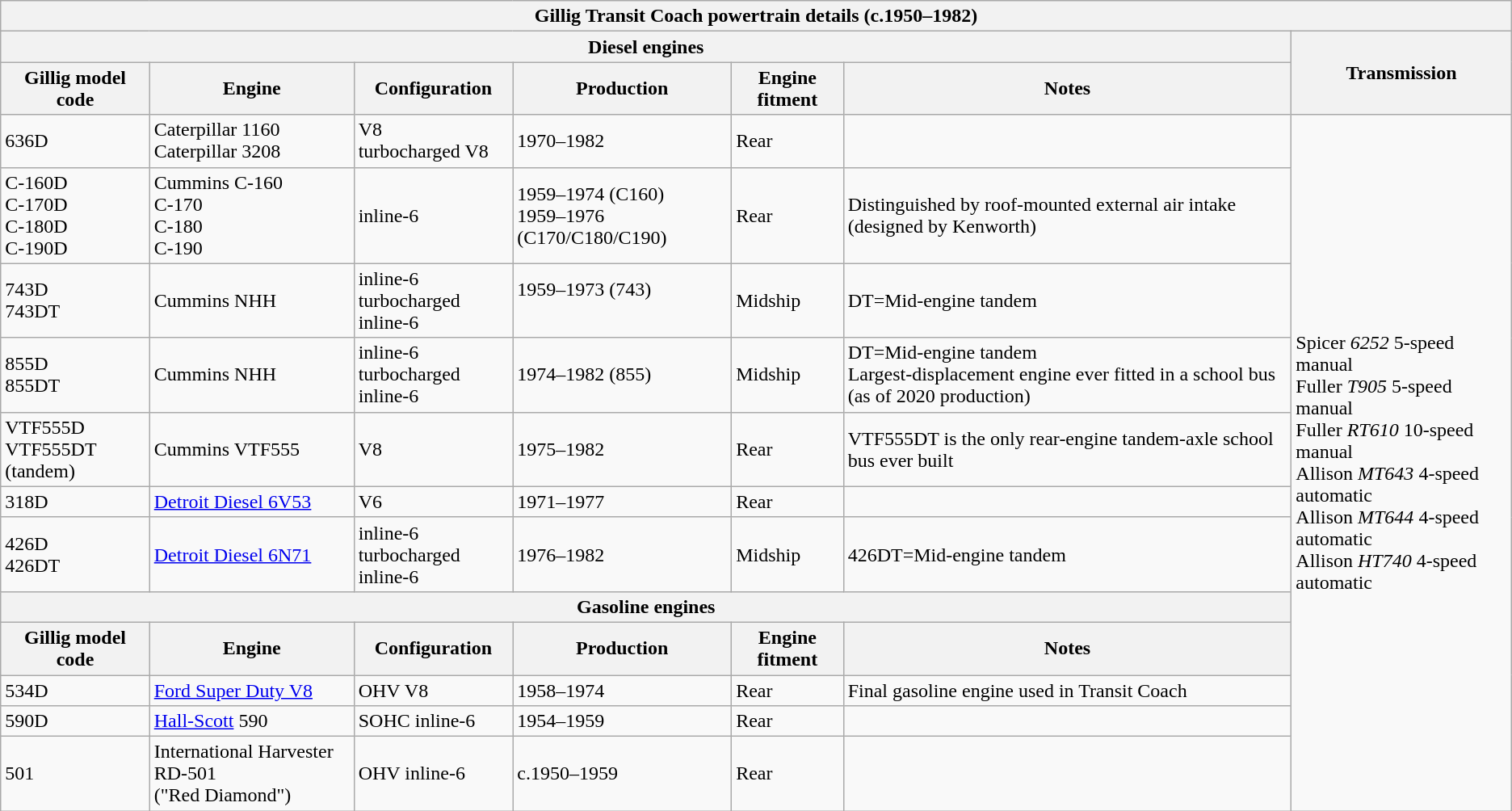<table class="wikitable">
<tr>
<th colspan="7">Gillig Transit Coach powertrain details (c.1950–1982)</th>
</tr>
<tr>
<th colspan="6">Diesel engines</th>
<th rowspan="2">Transmission</th>
</tr>
<tr>
<th>Gillig model code</th>
<th>Engine</th>
<th>Configuration</th>
<th>Production</th>
<th>Engine fitment</th>
<th>Notes</th>
</tr>
<tr>
<td>636D</td>
<td>Caterpillar 1160<br>Caterpillar 3208</td>
<td> V8<br> turbocharged V8</td>
<td>1970–1982</td>
<td>Rear</td>
<td></td>
<td rowspan="12">Spicer <em>6252</em> 5-speed manual<br>Fuller <em>T905</em> 5-speed manual<br>Fuller <em>RT610</em> 10-speed manual<br>Allison <em>MT643</em> 4-speed automatic<br>Allison <em>MT644</em> 4-speed automatic<br>Allison <em>HT740</em> 4-speed automatic</td>
</tr>
<tr>
<td>C-160D<br>C-170D<br>C-180D<br>C-190D</td>
<td>Cummins C-160<br>C-170<br>C-180<br>C-190</td>
<td> inline-6</td>
<td>1959–1974 (C160)<br>1959–1976 (C170/C180/C190)</td>
<td>Rear</td>
<td>Distinguished by roof-mounted external air intake (designed by Kenworth)</td>
</tr>
<tr>
<td>743D<br>743DT</td>
<td>Cummins NHH</td>
<td> inline-6<br> turbocharged inline-6</td>
<td>1959–1973 (743)<br><br></td>
<td>Midship</td>
<td>DT=Mid-engine tandem</td>
</tr>
<tr>
<td>855D<br>855DT</td>
<td>Cummins NHH</td>
<td> inline-6<br> turbocharged inline-6</td>
<td>1974–1982 (855)</td>
<td>Midship</td>
<td>DT=Mid-engine tandem<br>Largest-displacement engine ever fitted in a school bus (as of 2020 production)</td>
</tr>
<tr>
<td>VTF555D<br>VTF555DT (tandem)</td>
<td>Cummins VTF555</td>
<td> V8</td>
<td>1975–1982</td>
<td>Rear</td>
<td>VTF555DT is the only rear-engine tandem-axle school bus ever built</td>
</tr>
<tr>
<td>318D</td>
<td><a href='#'>Detroit Diesel 6V53</a></td>
<td> V6</td>
<td>1971–1977</td>
<td>Rear</td>
<td></td>
</tr>
<tr>
<td>426D<br>426DT</td>
<td><a href='#'>Detroit Diesel 6N71</a></td>
<td> inline-6<br> turbocharged inline-6</td>
<td>1976–1982</td>
<td>Midship</td>
<td>426DT=Mid-engine tandem</td>
</tr>
<tr>
<th colspan="6">Gasoline engines</th>
</tr>
<tr>
<th>Gillig model code</th>
<th>Engine</th>
<th>Configuration</th>
<th>Production</th>
<th>Engine fitment</th>
<th>Notes</th>
</tr>
<tr>
<td>534D</td>
<td><a href='#'>Ford Super Duty V8</a></td>
<td> OHV V8</td>
<td>1958–1974</td>
<td>Rear</td>
<td>Final gasoline engine used in Transit Coach</td>
</tr>
<tr>
<td>590D</td>
<td><a href='#'>Hall-Scott</a> 590</td>
<td> SOHC inline-6</td>
<td>1954–1959</td>
<td>Rear</td>
<td></td>
</tr>
<tr>
<td>501</td>
<td>International Harvester RD-501<br>("Red Diamond")</td>
<td> OHV inline-6</td>
<td>c.1950–1959</td>
<td>Rear</td>
<td></td>
</tr>
</table>
